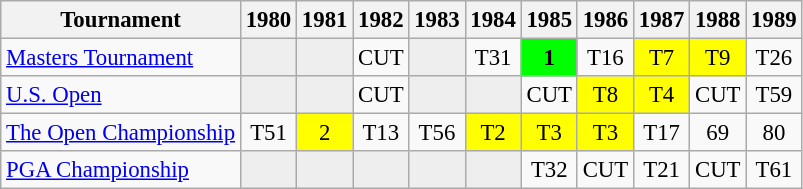<table class="wikitable" style="font-size:95%;text-align:center;">
<tr>
<th>Tournament</th>
<th>1980</th>
<th>1981</th>
<th>1982</th>
<th>1983</th>
<th>1984</th>
<th>1985</th>
<th>1986</th>
<th>1987</th>
<th>1988</th>
<th>1989</th>
</tr>
<tr>
<td align=left><a href='#'>Masters Tournament</a></td>
<td style="background:#eeeeee;"></td>
<td style="background:#eeeeee;"></td>
<td>CUT</td>
<td style="background:#eeeeee;"></td>
<td>T31</td>
<td style="background:lime;"><strong>1</strong></td>
<td>T16</td>
<td style="background:yellow;">T7</td>
<td style="background:yellow;">T9</td>
<td>T26</td>
</tr>
<tr>
<td align=left><a href='#'>U.S. Open</a></td>
<td style="background:#eeeeee;"></td>
<td style="background:#eeeeee;"></td>
<td>CUT</td>
<td style="background:#eeeeee;"></td>
<td style="background:#eeeeee;"></td>
<td>CUT</td>
<td style="background:yellow;">T8</td>
<td style="background:yellow;">T4</td>
<td>CUT</td>
<td>T59</td>
</tr>
<tr>
<td align=left><a href='#'>The Open Championship</a></td>
<td>T51</td>
<td style="background:yellow;">2</td>
<td>T13</td>
<td>T56</td>
<td style="background:yellow;">T2</td>
<td style="background:yellow;">T3</td>
<td style="background:yellow;">T3</td>
<td>T17</td>
<td>69</td>
<td>80</td>
</tr>
<tr>
<td align=left><a href='#'>PGA Championship</a></td>
<td style="background:#eeeeee;"></td>
<td style="background:#eeeeee;"></td>
<td style="background:#eeeeee;"></td>
<td style="background:#eeeeee;"></td>
<td style="background:#eeeeee;"></td>
<td>T32</td>
<td>CUT</td>
<td>T21</td>
<td>CUT</td>
<td>T61</td>
</tr>
</table>
